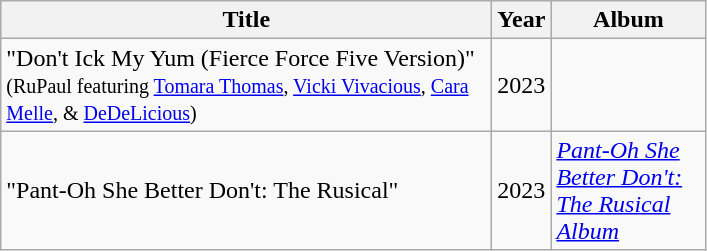<table class="wikitable plainrowheaders" style="text-align:left;">
<tr>
<th scope="col"  style="width:20em;">Title</th>
<th scope="col"  style="width:2em;">Year</th>
<th scope="col"  style="width:6em;">Album</th>
</tr>
<tr>
<td scope="row">"Don't Ick My Yum (Fierce Force Five Version)"<br><small>(RuPaul featuring <a href='#'>Tomara Thomas</a>, <a href='#'>Vicki Vivacious</a>, <a href='#'>Cara Melle</a>, & <a href='#'>DeDeLicious</a>)</small></td>
<td>2023</td>
<td></td>
</tr>
<tr>
<td scope="row">"Pant-Oh She Better Don't: The Rusical"</td>
<td>2023</td>
<td><em><a href='#'>Pant-Oh She Better Don't: The Rusical Album</a></em></td>
</tr>
</table>
